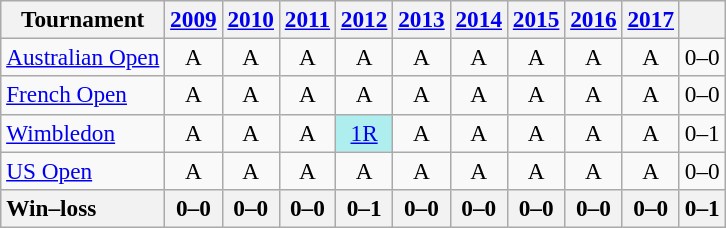<table class=wikitable style=text-align:center;font-size:97%>
<tr>
<th>Tournament</th>
<th><a href='#'>2009</a></th>
<th><a href='#'>2010</a></th>
<th><a href='#'>2011</a></th>
<th><a href='#'>2012</a></th>
<th><a href='#'>2013</a></th>
<th><a href='#'>2014</a></th>
<th><a href='#'>2015</a></th>
<th><a href='#'>2016</a></th>
<th><a href='#'>2017</a></th>
<th></th>
</tr>
<tr>
<td style="text-align:left;"><a href='#'>Australian Open</a></td>
<td>A</td>
<td>A</td>
<td>A</td>
<td>A</td>
<td>A</td>
<td>A</td>
<td>A</td>
<td>A</td>
<td>A</td>
<td>0–0</td>
</tr>
<tr>
<td style="text-align:left;"><a href='#'>French Open</a></td>
<td>A</td>
<td>A</td>
<td>A</td>
<td>A</td>
<td>A</td>
<td>A</td>
<td>A</td>
<td>A</td>
<td>A</td>
<td>0–0</td>
</tr>
<tr>
<td style="text-align:left;"><a href='#'>Wimbledon</a></td>
<td>A</td>
<td>A</td>
<td>A</td>
<td style="background:#afeeee;"><a href='#'>1R</a></td>
<td>A</td>
<td>A</td>
<td>A</td>
<td>A</td>
<td>A</td>
<td>0–1</td>
</tr>
<tr>
<td style="text-align:left;"><a href='#'>US Open</a></td>
<td>A</td>
<td>A</td>
<td>A</td>
<td>A</td>
<td>A</td>
<td>A</td>
<td>A</td>
<td>A</td>
<td>A</td>
<td>0–0</td>
</tr>
<tr>
<th style="text-align:left;">Win–loss</th>
<th>0–0</th>
<th>0–0</th>
<th>0–0</th>
<th>0–1</th>
<th>0–0</th>
<th>0–0</th>
<th>0–0</th>
<th>0–0</th>
<th>0–0</th>
<th>0–1</th>
</tr>
</table>
